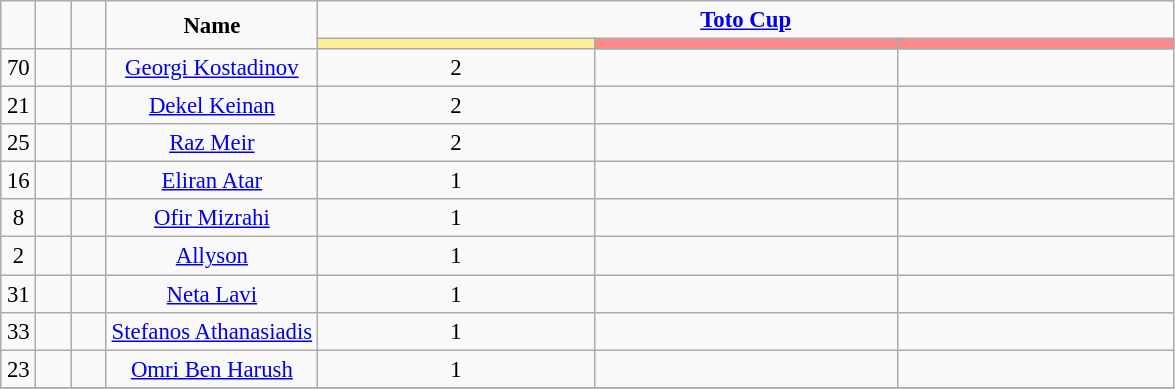<table class="wikitable" style="font-size: 95%; text-align: center">
<tr>
<td rowspan=2  style="width:3%; text-align:center;"><strong></strong></td>
<td rowspan=2  style="width:3%; text-align:center;"><strong></strong></td>
<td rowspan=2  style="width:3%; text-align:center;"><strong></strong></td>
<td rowspan=2  style="width:18%; text-align:center;"><strong>Name</strong></td>
<td colspan=3 style="text-align:center;"><strong><a href='#'>Toto Cup</a></strong></td>
</tr>
<tr>
<th style="width:25px; background:#fe9;"></th>
<th style="width:28px; background:#ff8888;"></th>
<th style="width:25px; background:#ff8888;"></th>
</tr>
<tr>
<td>70</td>
<td></td>
<td></td>
<td><a href='#'>Georgi Kostadinov</a></td>
<td>2</td>
<td></td>
<td></td>
</tr>
<tr>
<td>21</td>
<td align=center></td>
<td></td>
<td><a href='#'>Dekel Keinan</a></td>
<td>2</td>
<td></td>
<td></td>
</tr>
<tr>
<td>25</td>
<td align=center></td>
<td></td>
<td><a href='#'>Raz Meir</a></td>
<td>2</td>
<td></td>
<td></td>
</tr>
<tr>
<td>16</td>
<td></td>
<td></td>
<td><a href='#'>Eliran Atar</a></td>
<td>1</td>
<td></td>
<td></td>
</tr>
<tr>
<td>8</td>
<td></td>
<td></td>
<td><a href='#'>Ofir Mizrahi</a></td>
<td>1</td>
<td></td>
<td></td>
</tr>
<tr>
<td>2</td>
<td align=center></td>
<td></td>
<td><a href='#'>Allyson</a></td>
<td>1</td>
<td></td>
<td></td>
</tr>
<tr>
<td>31</td>
<td></td>
<td></td>
<td><a href='#'>Neta Lavi</a></td>
<td>1</td>
<td></td>
<td></td>
</tr>
<tr>
<td>33</td>
<td></td>
<td></td>
<td><a href='#'>Stefanos Athanasiadis</a></td>
<td>1</td>
<td></td>
<td></td>
</tr>
<tr>
<td>23</td>
<td align=center></td>
<td></td>
<td><a href='#'>Omri Ben Harush</a></td>
<td>1</td>
<td></td>
<td></td>
</tr>
<tr>
</tr>
</table>
